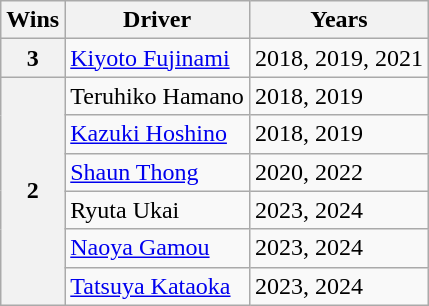<table class="wikitable">
<tr>
<th>Wins</th>
<th>Driver</th>
<th>Years</th>
</tr>
<tr>
<th>3</th>
<td> <a href='#'>Kiyoto Fujinami</a></td>
<td>2018, 2019, 2021</td>
</tr>
<tr>
<th rowspan="6">2</th>
<td> Teruhiko Hamano</td>
<td>2018, 2019</td>
</tr>
<tr>
<td> <a href='#'>Kazuki Hoshino</a></td>
<td>2018, 2019</td>
</tr>
<tr>
<td> <a href='#'>Shaun Thong</a></td>
<td>2020, 2022</td>
</tr>
<tr>
<td> Ryuta Ukai</td>
<td>2023, 2024</td>
</tr>
<tr>
<td> <a href='#'>Naoya Gamou</a></td>
<td>2023, 2024</td>
</tr>
<tr>
<td> <a href='#'>Tatsuya Kataoka</a></td>
<td>2023, 2024</td>
</tr>
</table>
